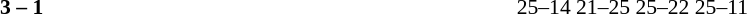<table width=100% cellspacing=1>
<tr>
<th width=20%></th>
<th width=12%></th>
<th width=20%></th>
<th width=33%></th>
<td></td>
</tr>
<tr style=font-size:90%>
<td align=right><strong></strong></td>
<td align=center><strong>3 – 1</strong></td>
<td></td>
<td>25–14 21–25 25–22 25–11</td>
</tr>
</table>
